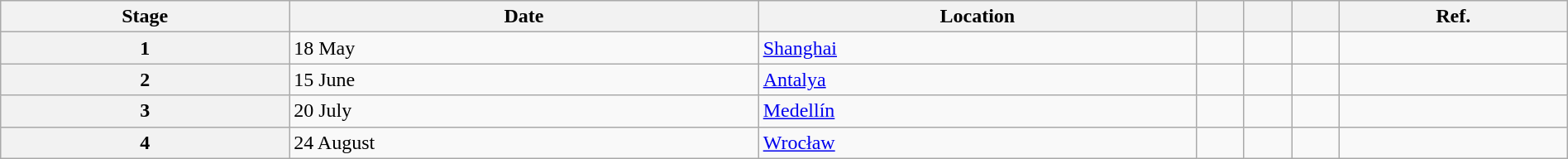<table class="wikitable" style="width:100%">
<tr>
<th>Stage</th>
<th>Date</th>
<th>Location</th>
<th></th>
<th></th>
<th></th>
<th>Ref.</th>
</tr>
<tr>
<th>1</th>
<td>18 May</td>
<td> <a href='#'>Shanghai</a></td>
<td></td>
<td></td>
<td></td>
<td></td>
</tr>
<tr>
<th>2</th>
<td>15 June</td>
<td> <a href='#'>Antalya</a></td>
<td></td>
<td></td>
<td></td>
<td> </td>
</tr>
<tr>
<th>3</th>
<td>20 July</td>
<td> <a href='#'>Medellín</a></td>
<td></td>
<td></td>
<td></td>
<td> </td>
</tr>
<tr>
<th>4</th>
<td>24 August</td>
<td> <a href='#'>Wrocław</a></td>
<td></td>
<td></td>
<td></td>
<td> </td>
</tr>
</table>
